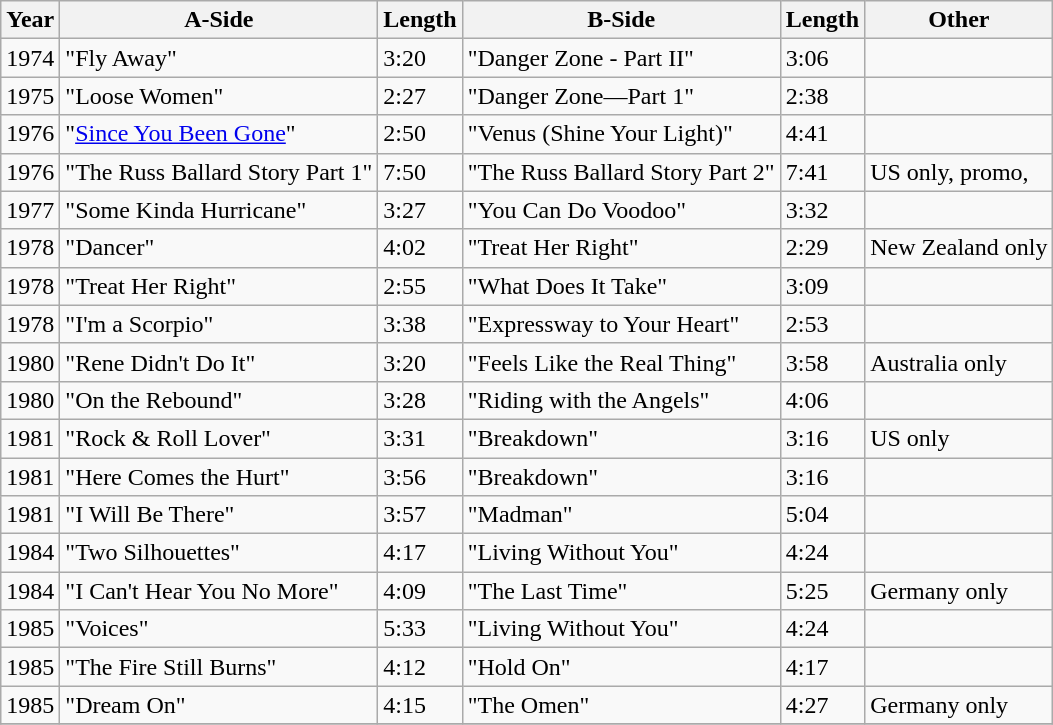<table class="wikitable sortable">
<tr>
<th><strong>Year</strong></th>
<th><strong>A-Side</strong></th>
<th><strong>Length</strong></th>
<th><strong>B-Side</strong></th>
<th><strong>Length</strong></th>
<th><strong>Other</strong></th>
</tr>
<tr>
<td>1974</td>
<td>"Fly Away"</td>
<td>3:20</td>
<td>"Danger Zone - Part II"</td>
<td>3:06</td>
<td></td>
</tr>
<tr>
<td>1975</td>
<td>"Loose Women"</td>
<td>2:27</td>
<td>"Danger Zone—Part 1"</td>
<td>2:38</td>
<td></td>
</tr>
<tr>
<td>1976</td>
<td>"<a href='#'>Since You Been Gone</a>"</td>
<td>2:50</td>
<td>"Venus (Shine Your Light)"</td>
<td>4:41</td>
<td></td>
</tr>
<tr>
<td>1976</td>
<td>"The Russ Ballard Story Part 1"</td>
<td>7:50</td>
<td>"The Russ Ballard Story Part 2"</td>
<td>7:41</td>
<td>US only, promo, </td>
</tr>
<tr>
<td>1977</td>
<td>"Some Kinda Hurricane"</td>
<td>3:27</td>
<td>"You Can Do Voodoo"</td>
<td>3:32</td>
<td></td>
</tr>
<tr>
<td>1978</td>
<td>"Dancer"</td>
<td>4:02</td>
<td>"Treat Her Right"</td>
<td>2:29</td>
<td>New Zealand only</td>
</tr>
<tr>
<td>1978</td>
<td>"Treat Her Right"</td>
<td>2:55</td>
<td>"What Does It Take"</td>
<td>3:09</td>
<td></td>
</tr>
<tr>
<td>1978</td>
<td>"I'm a Scorpio"</td>
<td>3:38</td>
<td>"Expressway to Your Heart"</td>
<td>2:53</td>
<td></td>
</tr>
<tr>
<td>1980</td>
<td>"Rene Didn't Do It"</td>
<td>3:20</td>
<td>"Feels Like the Real Thing"</td>
<td>3:58</td>
<td>Australia only</td>
</tr>
<tr>
<td>1980</td>
<td>"On the Rebound"</td>
<td>3:28</td>
<td>"Riding with the Angels"</td>
<td>4:06</td>
<td></td>
</tr>
<tr>
<td>1981</td>
<td>"Rock & Roll Lover"</td>
<td>3:31</td>
<td>"Breakdown"</td>
<td>3:16</td>
<td>US only</td>
</tr>
<tr>
<td>1981</td>
<td>"Here Comes the Hurt"</td>
<td>3:56</td>
<td>"Breakdown"</td>
<td>3:16</td>
<td></td>
</tr>
<tr>
<td>1981</td>
<td>"I Will Be There"</td>
<td>3:57</td>
<td>"Madman"</td>
<td>5:04</td>
<td></td>
</tr>
<tr>
<td>1984</td>
<td>"Two Silhouettes"</td>
<td>4:17</td>
<td>"Living Without You"</td>
<td>4:24</td>
<td></td>
</tr>
<tr>
<td>1984</td>
<td>"I Can't Hear You No More"</td>
<td>4:09</td>
<td>"The Last Time"</td>
<td>5:25</td>
<td>Germany only</td>
</tr>
<tr>
<td>1985</td>
<td>"Voices"</td>
<td>5:33</td>
<td>"Living Without You"</td>
<td>4:24</td>
<td></td>
</tr>
<tr>
<td>1985</td>
<td>"The Fire Still Burns"</td>
<td>4:12</td>
<td>"Hold On"</td>
<td>4:17</td>
<td></td>
</tr>
<tr>
<td>1985</td>
<td>"Dream On"</td>
<td>4:15</td>
<td>"The Omen"</td>
<td>4:27</td>
<td>Germany only</td>
</tr>
<tr>
</tr>
</table>
